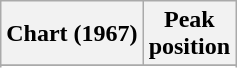<table class="wikitable sortable">
<tr>
<th align="center">Chart (1967)</th>
<th align="center">Peak<br>position</th>
</tr>
<tr>
</tr>
<tr>
</tr>
</table>
